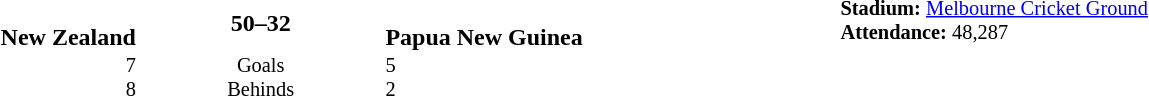<table style="width: 100%; background: transparent;" cellspacing="0">
<tr>
<td align=center valign=top rowspan=3 width=15%></td>
</tr>
<tr>
<td width=24% align=right><br><strong>New Zealand</strong></td>
<td align=center width=13%><strong>50–32</strong></td>
<td width=24%><br><strong>Papua New Guinea</strong></td>
<td style=font-size:85% rowspan=2 valign=top><strong>Stadium:</strong> <a href='#'>Melbourne Cricket Ground</a><br> <strong>Attendance:</strong> 48,287</td>
</tr>
<tr style=font-size:85%>
<td align=right valign=top>7<br> 8</td>
<td align=center valign=top>Goals <br>Behinds</td>
<td valign=top>5<br> 2</td>
</tr>
</table>
